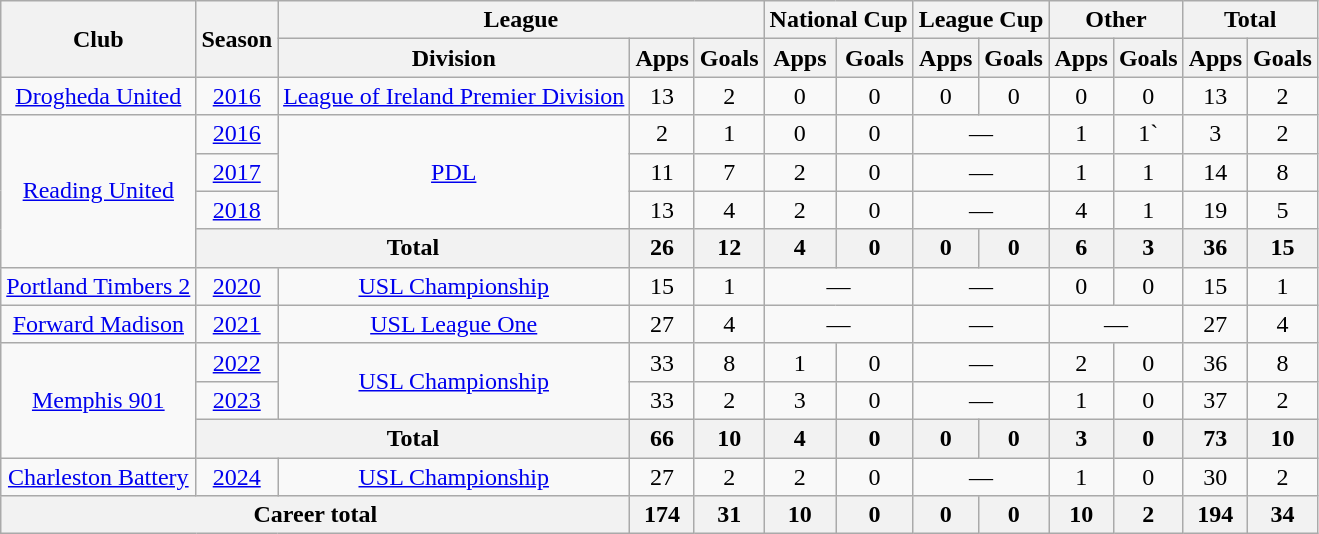<table class="wikitable" style="text-align: center;">
<tr>
<th rowspan=2>Club</th>
<th rowspan=2>Season</th>
<th colspan=3>League</th>
<th colspan=2>National Cup</th>
<th colspan=2>League Cup</th>
<th colspan=2>Other</th>
<th colspan=2>Total</th>
</tr>
<tr>
<th>Division</th>
<th>Apps</th>
<th>Goals</th>
<th>Apps</th>
<th>Goals</th>
<th>Apps</th>
<th>Goals</th>
<th>Apps</th>
<th>Goals</th>
<th>Apps</th>
<th>Goals</th>
</tr>
<tr>
<td><a href='#'>Drogheda United</a></td>
<td><a href='#'>2016</a></td>
<td><a href='#'>League of Ireland Premier Division</a></td>
<td>13</td>
<td>2</td>
<td>0</td>
<td>0</td>
<td>0</td>
<td>0</td>
<td>0</td>
<td>0</td>
<td>13</td>
<td>2</td>
</tr>
<tr>
<td rowspan=4><a href='#'>Reading United</a></td>
<td><a href='#'>2016</a></td>
<td rowspan=3><a href='#'>PDL</a></td>
<td>2</td>
<td>1</td>
<td>0</td>
<td>0</td>
<td colspan=2>—</td>
<td>1</td>
<td>1`</td>
<td>3</td>
<td>2</td>
</tr>
<tr>
<td><a href='#'>2017</a></td>
<td>11</td>
<td>7</td>
<td>2</td>
<td>0</td>
<td colspan=2>—</td>
<td>1</td>
<td>1</td>
<td>14</td>
<td>8</td>
</tr>
<tr>
<td><a href='#'>2018</a></td>
<td>13</td>
<td>4</td>
<td>2</td>
<td>0</td>
<td colspan=2>—</td>
<td>4</td>
<td>1</td>
<td>19</td>
<td>5</td>
</tr>
<tr>
<th colspan=2>Total</th>
<th>26</th>
<th>12</th>
<th>4</th>
<th>0</th>
<th>0</th>
<th>0</th>
<th>6</th>
<th>3</th>
<th>36</th>
<th>15</th>
</tr>
<tr>
<td><a href='#'>Portland Timbers 2</a></td>
<td><a href='#'>2020</a></td>
<td><a href='#'>USL Championship</a></td>
<td>15</td>
<td>1</td>
<td colspan=2>—</td>
<td colspan=2>—</td>
<td>0</td>
<td>0</td>
<td>15</td>
<td>1</td>
</tr>
<tr>
<td><a href='#'>Forward Madison</a></td>
<td><a href='#'>2021</a></td>
<td><a href='#'>USL League One</a></td>
<td>27</td>
<td>4</td>
<td colspan=2>—</td>
<td colspan=2>—</td>
<td colspan=2>—</td>
<td>27</td>
<td>4</td>
</tr>
<tr>
<td rowspan=3><a href='#'>Memphis 901</a></td>
<td><a href='#'>2022</a></td>
<td rowspan=2><a href='#'>USL Championship</a></td>
<td>33</td>
<td>8</td>
<td>1</td>
<td>0</td>
<td colspan=2>—</td>
<td>2</td>
<td>0</td>
<td>36</td>
<td>8</td>
</tr>
<tr>
<td><a href='#'>2023</a></td>
<td>33</td>
<td>2</td>
<td>3</td>
<td>0</td>
<td colspan=2>—</td>
<td>1</td>
<td>0</td>
<td>37</td>
<td>2</td>
</tr>
<tr>
<th colspan=2>Total</th>
<th>66</th>
<th>10</th>
<th>4</th>
<th>0</th>
<th>0</th>
<th>0</th>
<th>3</th>
<th>0</th>
<th>73</th>
<th>10</th>
</tr>
<tr>
<td><a href='#'>Charleston Battery</a></td>
<td><a href='#'>2024</a></td>
<td><a href='#'>USL Championship</a></td>
<td>27</td>
<td>2</td>
<td>2</td>
<td>0</td>
<td colspan=2>—</td>
<td>1</td>
<td>0</td>
<td>30</td>
<td>2</td>
</tr>
<tr>
<th colspan=3>Career total</th>
<th>174</th>
<th>31</th>
<th>10</th>
<th>0</th>
<th>0</th>
<th>0</th>
<th>10</th>
<th>2</th>
<th>194</th>
<th>34</th>
</tr>
</table>
